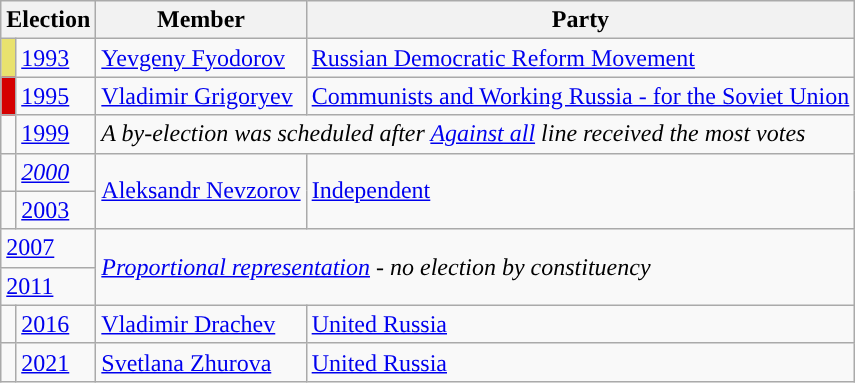<table class="wikitable">
<tr>
<th colspan="2">Election</th>
<th>Member</th>
<th>Party</th>
</tr>
<tr>
<td style="background-color:#E9E26E"></td>
<td><a href='#'>1993</a></td>
<td><a href='#'>Yevgeny Fyodorov</a></td>
<td><a href='#'>Russian Democratic Reform Movement</a></td>
</tr>
<tr>
<td style="background-color:#D50000"></td>
<td><a href='#'>1995</a></td>
<td><a href='#'>Vladimir Grigoryev</a></td>
<td><a href='#'>Communists and Working Russia - for the Soviet Union</a></td>
</tr>
<tr>
<td style="background-color:"></td>
<td><a href='#'>1999</a></td>
<td colspan=2><em>A by-election was scheduled after <a href='#'>Against all</a> line received the most votes</em></td>
</tr>
<tr>
<td style="background-color:"></td>
<td><em><a href='#'>2000</a></em></td>
<td rowspan=2><a href='#'>Aleksandr Nevzorov</a></td>
<td rowspan=2><a href='#'>Independent</a></td>
</tr>
<tr>
<td style="background-color:"></td>
<td><a href='#'>2003</a></td>
</tr>
<tr>
<td colspan=2><a href='#'>2007</a></td>
<td colspan=2 rowspan=2><em><a href='#'>Proportional representation</a> - no election by constituency</em></td>
</tr>
<tr>
<td colspan=2><a href='#'>2011</a></td>
</tr>
<tr>
<td style="background-color: "></td>
<td><a href='#'>2016</a></td>
<td><a href='#'>Vladimir Drachev</a></td>
<td><a href='#'>United Russia</a></td>
</tr>
<tr>
<td style="background-color: "></td>
<td><a href='#'>2021</a></td>
<td><a href='#'>Svetlana Zhurova</a></td>
<td><a href='#'>United Russia</a></td>
</tr>
</table>
